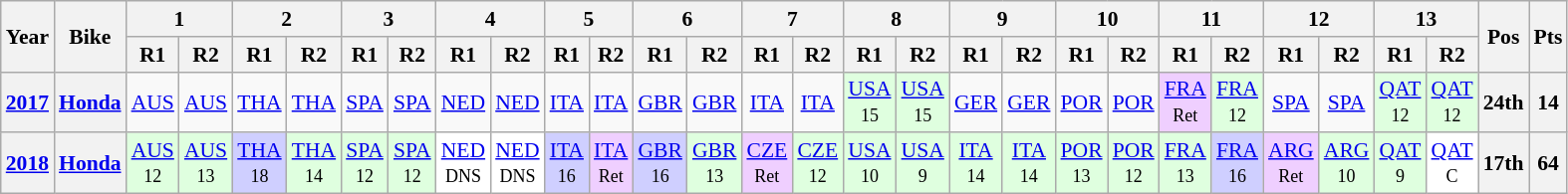<table class="wikitable" style="text-align:center; font-size:90%">
<tr>
<th valign="middle" rowspan=2>Year</th>
<th valign="middle" rowspan=2>Bike</th>
<th colspan=2>1</th>
<th colspan=2>2</th>
<th colspan=2>3</th>
<th colspan=2>4</th>
<th colspan=2>5</th>
<th colspan=2>6</th>
<th colspan=2>7</th>
<th colspan=2>8</th>
<th colspan=2>9</th>
<th colspan=2>10</th>
<th colspan=2>11</th>
<th colspan=2>12</th>
<th colspan=2>13</th>
<th rowspan=2>Pos</th>
<th rowspan=2>Pts</th>
</tr>
<tr>
<th>R1</th>
<th>R2</th>
<th>R1</th>
<th>R2</th>
<th>R1</th>
<th>R2</th>
<th>R1</th>
<th>R2</th>
<th>R1</th>
<th>R2</th>
<th>R1</th>
<th>R2</th>
<th>R1</th>
<th>R2</th>
<th>R1</th>
<th>R2</th>
<th>R1</th>
<th>R2</th>
<th>R1</th>
<th>R2</th>
<th>R1</th>
<th>R2</th>
<th>R1</th>
<th>R2</th>
<th>R1</th>
<th>R2</th>
</tr>
<tr>
<th><a href='#'>2017</a></th>
<th><a href='#'>Honda</a></th>
<td><a href='#'>AUS</a></td>
<td><a href='#'>AUS</a></td>
<td><a href='#'>THA</a></td>
<td><a href='#'>THA</a></td>
<td><a href='#'>SPA</a></td>
<td><a href='#'>SPA</a></td>
<td><a href='#'>NED</a></td>
<td><a href='#'>NED</a></td>
<td><a href='#'>ITA</a></td>
<td><a href='#'>ITA</a></td>
<td><a href='#'>GBR</a></td>
<td><a href='#'>GBR</a></td>
<td><a href='#'>ITA</a></td>
<td><a href='#'>ITA</a></td>
<td style="background:#dfffdf;"><a href='#'>USA</a><br><small>15</small></td>
<td style="background:#dfffdf;"><a href='#'>USA</a><br><small>15</small></td>
<td><a href='#'>GER</a></td>
<td><a href='#'>GER</a></td>
<td><a href='#'>POR</a></td>
<td><a href='#'>POR</a></td>
<td style="background:#efcfff;"><a href='#'>FRA</a><br><small>Ret</small></td>
<td style="background:#dfffdf;"><a href='#'>FRA</a><br><small>12</small></td>
<td><a href='#'>SPA</a></td>
<td><a href='#'>SPA</a></td>
<td style="background:#dfffdf;"><a href='#'>QAT</a><br><small>12</small></td>
<td style="background:#dfffdf;"><a href='#'>QAT</a><br><small>12</small></td>
<th>24th</th>
<th>14</th>
</tr>
<tr>
<th><a href='#'>2018</a></th>
<th><a href='#'>Honda</a></th>
<td style="background:#dfffdf;"><a href='#'>AUS</a><br><small>12</small></td>
<td style="background:#dfffdf;"><a href='#'>AUS</a><br><small>13</small></td>
<td style="background:#cfcfff;"><a href='#'>THA</a><br><small>18</small></td>
<td style="background:#dfffdf;"><a href='#'>THA</a><br><small>14</small></td>
<td style="background:#dfffdf;"><a href='#'>SPA</a><br><small>12</small></td>
<td style="background:#dfffdf;"><a href='#'>SPA</a><br><small>12</small></td>
<td style="background:#ffffff;"><a href='#'>NED</a><br><small>DNS</small></td>
<td style="background:#ffffff;"><a href='#'>NED</a><br><small>DNS</small></td>
<td style="background:#cfcfff;"><a href='#'>ITA</a><br><small>16</small></td>
<td style="background:#efcfff;"><a href='#'>ITA</a><br><small>Ret</small></td>
<td style="background:#cfcfff;"><a href='#'>GBR</a><br><small>16</small></td>
<td style="background:#dfffdf;"><a href='#'>GBR</a><br><small>13</small></td>
<td style="background:#efcfff;"><a href='#'>CZE</a><br><small>Ret</small></td>
<td style="background:#dfffdf;"><a href='#'>CZE</a><br><small>12</small></td>
<td style="background:#dfffdf;"><a href='#'>USA</a><br><small>10</small></td>
<td style="background:#dfffdf;"><a href='#'>USA</a><br><small>9</small></td>
<td style="background:#dfffdf;"><a href='#'>ITA</a><br><small>14</small></td>
<td style="background:#dfffdf;"><a href='#'>ITA</a><br><small>14</small></td>
<td style="background:#dfffdf;"><a href='#'>POR</a><br><small>13</small></td>
<td style="background:#dfffdf;"><a href='#'>POR</a><br><small>12</small></td>
<td style="background:#dfffdf;"><a href='#'>FRA</a><br><small>13</small></td>
<td style="background:#cfcfff;"><a href='#'>FRA</a><br><small>16</small></td>
<td style="background:#efcfff;"><a href='#'>ARG</a><br><small>Ret</small></td>
<td style="background:#dfffdf;"><a href='#'>ARG</a><br><small>10</small></td>
<td style="background:#dfffdf;"><a href='#'>QAT</a><br><small>9</small></td>
<td style="background:#ffffff;"><a href='#'>QAT</a><br><small>C</small></td>
<th>17th</th>
<th>64</th>
</tr>
</table>
